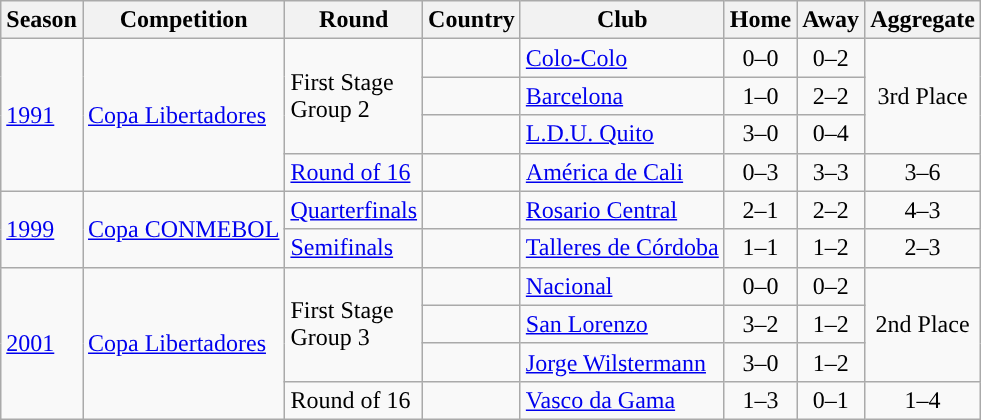<table class="wikitable" style="text-align:left;">
<tr>
<th>Season</th>
<th>Competition</th>
<th>Round</th>
<th>Country</th>
<th>Club</th>
<th>Home</th>
<th>Away</th>
<th>Aggregate</th>
</tr>
<tr>
<td rowspan="4"><a href='#'>1991</a></td>
<td rowspan="4"><a href='#'>Copa Libertadores</a></td>
<td rowspan="3">First Stage<br>Group 2</td>
<td></td>
<td><a href='#'>Colo-Colo</a></td>
<td style="text-align:center;">0–0</td>
<td style="text-align:center;">0–2</td>
<td style="text-align:center;" rowspan=3>3rd Place</td>
</tr>
<tr>
<td></td>
<td><a href='#'>Barcelona</a></td>
<td style="text-align:center;">1–0</td>
<td style="text-align:center;">2–2</td>
</tr>
<tr>
<td></td>
<td><a href='#'>L.D.U. Quito</a></td>
<td style="text-align:center;">3–0</td>
<td style="text-align:center;">0–4</td>
</tr>
<tr>
<td><a href='#'>Round of 16</a></td>
<td></td>
<td><a href='#'>América de Cali</a></td>
<td style="text-align:center;">0–3</td>
<td style="text-align:center;">3–3</td>
<td style="text-align:center;">3–6</td>
</tr>
<tr>
<td rowspan="2"><a href='#'>1999</a></td>
<td rowspan="2"><a href='#'>Copa CONMEBOL</a></td>
<td><a href='#'>Quarterfinals</a></td>
<td></td>
<td><a href='#'>Rosario Central</a></td>
<td style="text-align:center;">2–1</td>
<td style="text-align:center;">2–2</td>
<td style="text-align:center;">4–3</td>
</tr>
<tr>
<td><a href='#'>Semifinals</a></td>
<td></td>
<td><a href='#'>Talleres de Córdoba</a></td>
<td style="text-align:center;">1–1</td>
<td style="text-align:center;">1–2</td>
<td style="text-align:center;">2–3</td>
</tr>
<tr>
<td rowspan="4"><a href='#'>2001</a></td>
<td rowspan="4"><a href='#'>Copa Libertadores</a></td>
<td rowspan="3">First Stage<br>Group 3</td>
<td></td>
<td><a href='#'>Nacional</a></td>
<td style="text-align:center;">0–0</td>
<td style="text-align:center;">0–2</td>
<td style="text-align:center;" rowspan=3>2nd Place</td>
</tr>
<tr>
<td></td>
<td><a href='#'>San Lorenzo</a></td>
<td style="text-align:center;">3–2</td>
<td style="text-align:center;">1–2</td>
</tr>
<tr>
<td></td>
<td><a href='#'>Jorge Wilstermann</a></td>
<td style="text-align:center;">3–0</td>
<td style="text-align:center;">1–2</td>
</tr>
<tr>
<td>Round of 16</td>
<td></td>
<td><a href='#'>Vasco da Gama</a></td>
<td style="text-align:center;">1–3</td>
<td style="text-align:center;">0–1</td>
<td style="text-align:center;">1–4</td>
</tr>
</table>
